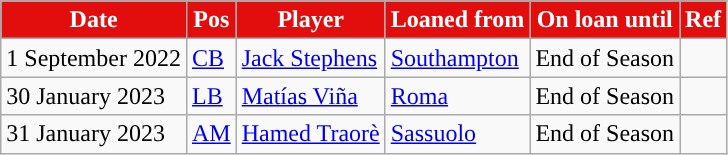<table class="wikitable plainrowheaders sortable">
<tr>
<th style="background:#e20e0e; color:#ffffff; ">Date</th>
<th style="background:#e20e0e; color:#ffffff; ">Pos</th>
<th style="background:#e20e0e; color:#ffffff; ">Player</th>
<th style="background:#e20e0e; color:#ffffff; ">Loaned from</th>
<th style="background:#e20e0e; color:#ffffff; ">On loan until</th>
<th style="background:#e20e0e; color:#ffffff; ">Ref</th>
</tr>
<tr>
<td>1 September 2022</td>
<td><a href='#'>CB</a></td>
<td> <a href='#'>Jack Stephens</a></td>
<td> <a href='#'>Southampton</a></td>
<td>End of Season</td>
<td></td>
</tr>
<tr>
<td>30 January 2023</td>
<td><a href='#'>LB</a></td>
<td> <a href='#'>Matías Viña</a></td>
<td> <a href='#'>Roma</a></td>
<td>End of Season</td>
<td></td>
</tr>
<tr>
<td>31 January 2023</td>
<td><a href='#'>AM</a></td>
<td> <a href='#'>Hamed Traorè</a></td>
<td> <a href='#'>Sassuolo</a></td>
<td>End of Season</td>
<td></td>
</tr>
</table>
